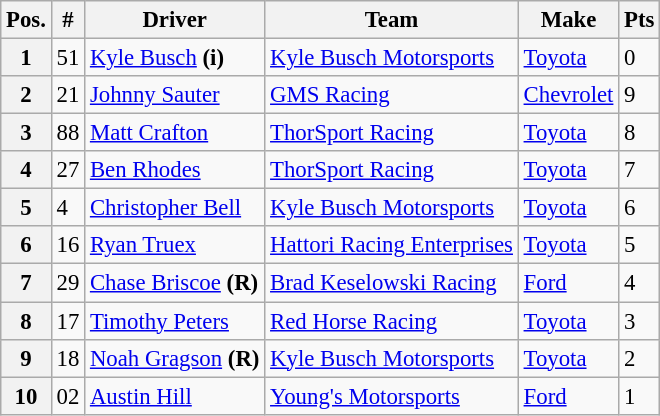<table class="wikitable" style="font-size:95%">
<tr>
<th>Pos.</th>
<th>#</th>
<th>Driver</th>
<th>Team</th>
<th>Make</th>
<th>Pts</th>
</tr>
<tr>
<th>1</th>
<td>51</td>
<td><a href='#'>Kyle Busch</a> <strong>(i)</strong></td>
<td><a href='#'>Kyle Busch Motorsports</a></td>
<td><a href='#'>Toyota</a></td>
<td>0</td>
</tr>
<tr>
<th>2</th>
<td>21</td>
<td><a href='#'>Johnny Sauter</a></td>
<td><a href='#'>GMS Racing</a></td>
<td><a href='#'>Chevrolet</a></td>
<td>9</td>
</tr>
<tr>
<th>3</th>
<td>88</td>
<td><a href='#'>Matt Crafton</a></td>
<td><a href='#'>ThorSport Racing</a></td>
<td><a href='#'>Toyota</a></td>
<td>8</td>
</tr>
<tr>
<th>4</th>
<td>27</td>
<td><a href='#'>Ben Rhodes</a></td>
<td><a href='#'>ThorSport Racing</a></td>
<td><a href='#'>Toyota</a></td>
<td>7</td>
</tr>
<tr>
<th>5</th>
<td>4</td>
<td><a href='#'>Christopher Bell</a></td>
<td><a href='#'>Kyle Busch Motorsports</a></td>
<td><a href='#'>Toyota</a></td>
<td>6</td>
</tr>
<tr>
<th>6</th>
<td>16</td>
<td><a href='#'>Ryan Truex</a></td>
<td><a href='#'>Hattori Racing Enterprises</a></td>
<td><a href='#'>Toyota</a></td>
<td>5</td>
</tr>
<tr>
<th>7</th>
<td>29</td>
<td><a href='#'>Chase Briscoe</a> <strong>(R)</strong></td>
<td><a href='#'>Brad Keselowski Racing</a></td>
<td><a href='#'>Ford</a></td>
<td>4</td>
</tr>
<tr>
<th>8</th>
<td>17</td>
<td><a href='#'>Timothy Peters</a></td>
<td><a href='#'>Red Horse Racing</a></td>
<td><a href='#'>Toyota</a></td>
<td>3</td>
</tr>
<tr>
<th>9</th>
<td>18</td>
<td><a href='#'>Noah Gragson</a> <strong>(R)</strong></td>
<td><a href='#'>Kyle Busch Motorsports</a></td>
<td><a href='#'>Toyota</a></td>
<td>2</td>
</tr>
<tr>
<th>10</th>
<td>02</td>
<td><a href='#'>Austin Hill</a></td>
<td><a href='#'>Young's Motorsports</a></td>
<td><a href='#'>Ford</a></td>
<td>1</td>
</tr>
</table>
